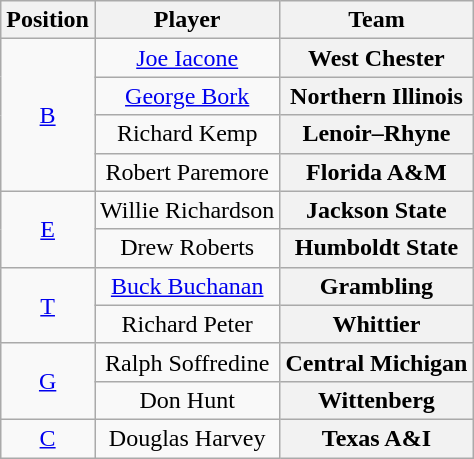<table class="wikitable">
<tr>
<th>Position</th>
<th>Player</th>
<th>Team</th>
</tr>
<tr style="text-align:center;">
<td rowspan="4"><a href='#'>B</a></td>
<td><a href='#'>Joe Iacone</a></td>
<th Style = >West Chester</th>
</tr>
<tr style="text-align:center;">
<td><a href='#'>George Bork</a></td>
<th Style = >Northern Illinois</th>
</tr>
<tr style="text-align:center;">
<td>Richard Kemp</td>
<th Style = >Lenoir–Rhyne</th>
</tr>
<tr style="text-align:center;">
<td>Robert Paremore</td>
<th Style = >Florida A&M</th>
</tr>
<tr style="text-align:center;">
<td rowspan="2"><a href='#'>E</a></td>
<td>Willie Richardson</td>
<th Style = >Jackson State</th>
</tr>
<tr style="text-align:center;">
<td>Drew Roberts</td>
<th Style = >Humboldt State</th>
</tr>
<tr style="text-align:center;">
<td rowspan="2"><a href='#'>T</a></td>
<td><a href='#'>Buck Buchanan</a></td>
<th Style = >Grambling</th>
</tr>
<tr style="text-align:center;">
<td>Richard Peter</td>
<th Style = >Whittier</th>
</tr>
<tr style="text-align:center;">
<td rowspan="2"><a href='#'>G</a></td>
<td>Ralph Soffredine</td>
<th Style = >Central Michigan</th>
</tr>
<tr style="text-align:center;">
<td>Don Hunt</td>
<th Style = >Wittenberg</th>
</tr>
<tr style="text-align:center;">
<td><a href='#'>C</a></td>
<td>Douglas Harvey</td>
<th Style = >Texas A&I</th>
</tr>
</table>
